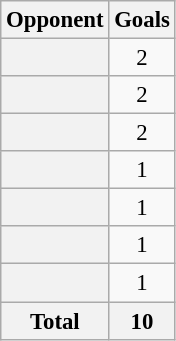<table class="wikitable plainrowheaders sortable" style="text-align:center; font-size:95%">
<tr>
<th scope="col">Opponent</th>
<th scope="col">Goals</th>
</tr>
<tr>
<th scope="row"></th>
<td>2</td>
</tr>
<tr>
<th scope="row"></th>
<td>2</td>
</tr>
<tr>
<th scope="row"></th>
<td>2</td>
</tr>
<tr>
<th scope="row"></th>
<td>1</td>
</tr>
<tr>
<th scope="row"></th>
<td>1</td>
</tr>
<tr>
<th scope="row"></th>
<td>1</td>
</tr>
<tr>
<th scope="row"></th>
<td>1</td>
</tr>
<tr>
<th>Total</th>
<th>10</th>
</tr>
</table>
